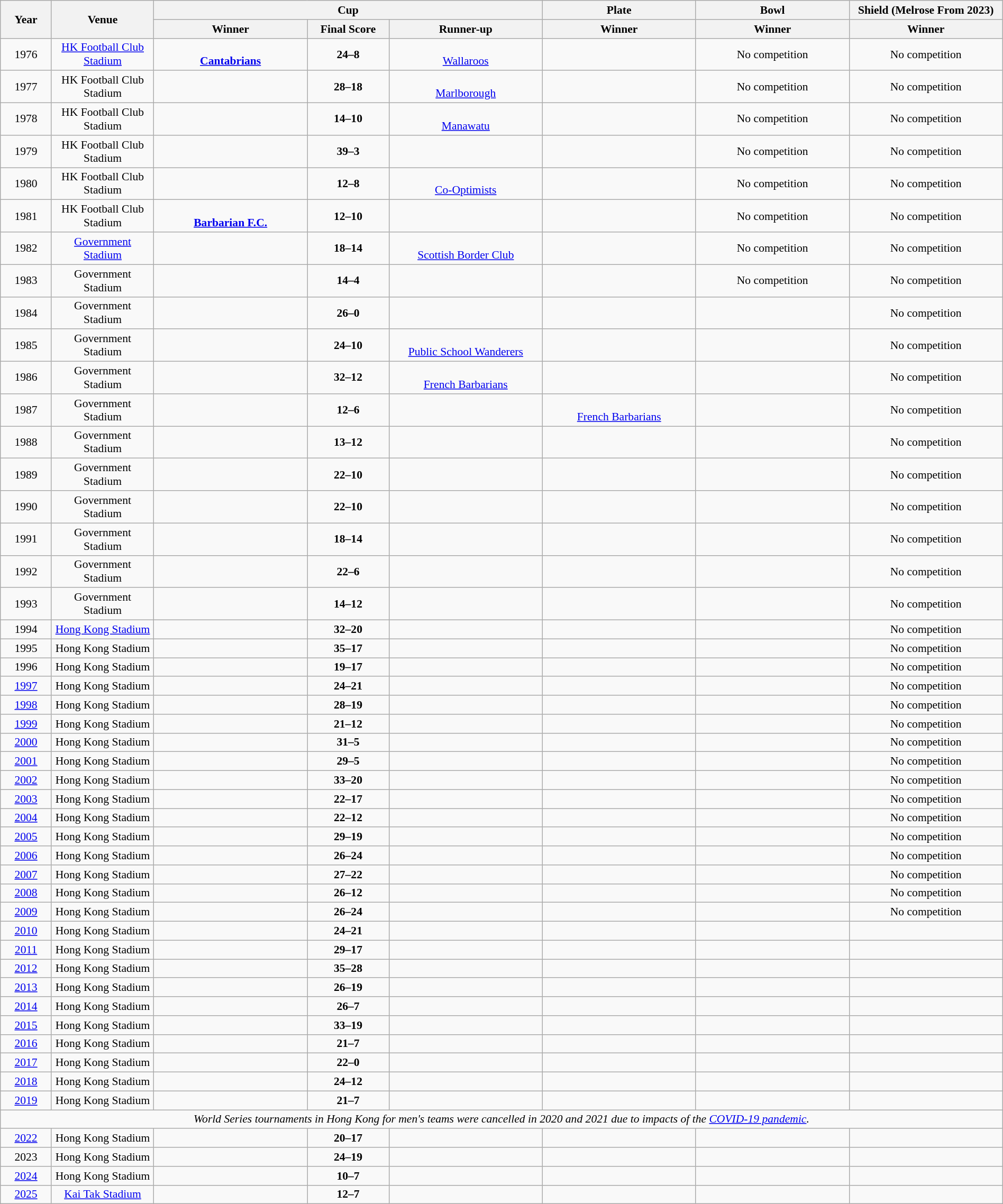<table class="wikitable sortable" style="font-size:90%; width: 100%; text-align: center;">
<tr>
<th rowspan=2 width=5%>Year</th>
<th rowspan=2 width=10%>Venue</th>
<th colspan=3>Cup</th>
<th>Plate</th>
<th>Bowl</th>
<th>Shield (Melrose From 2023)</th>
</tr>
<tr>
<th width=15%>Winner</th>
<th width=8%>Final Score</th>
<th width=15%>Runner-up</th>
<th width=15%>Winner</th>
<th width=15%>Winner</th>
<th width=15%>Winner</th>
</tr>
<tr>
<td>1976</td>
<td><a href='#'>HK Football Club Stadium</a></td>
<td><strong><br><a href='#'>Cantabrians</a></strong></td>
<td><strong>24–8</strong></td>
<td><br><a href='#'>Wallaroos</a> </td>
<td></td>
<td>No competition</td>
<td>No competition</td>
</tr>
<tr>
<td>1977</td>
<td>HK Football Club Stadium</td>
<td><strong></strong></td>
<td><strong>28–18</strong></td>
<td><br><a href='#'>Marlborough</a></td>
<td></td>
<td>No competition</td>
<td>No competition</td>
</tr>
<tr>
<td>1978</td>
<td>HK Football Club Stadium</td>
<td><strong></strong></td>
<td><strong>14–10</strong></td>
<td><br><a href='#'>Manawatu</a></td>
<td></td>
<td>No competition</td>
<td>No competition</td>
</tr>
<tr>
<td>1979</td>
<td>HK Football Club Stadium</td>
<td><strong></strong></td>
<td><strong>39–3</strong></td>
<td></td>
<td></td>
<td>No competition</td>
<td>No competition</td>
</tr>
<tr>
<td>1980</td>
<td>HK Football Club Stadium</td>
<td><strong></strong></td>
<td><strong>12–8</strong></td>
<td><br><a href='#'>Co-Optimists</a></td>
<td></td>
<td>No competition</td>
<td>No competition</td>
</tr>
<tr>
<td>1981</td>
<td>HK Football Club Stadium</td>
<td><strong><br><a href='#'>Barbarian F.C.</a></strong></td>
<td><strong>12–10</strong></td>
<td></td>
<td></td>
<td>No competition</td>
<td>No competition</td>
</tr>
<tr>
<td>1982</td>
<td><a href='#'>Government Stadium</a></td>
<td><strong></strong></td>
<td><strong>18–14</strong></td>
<td><br><a href='#'>Scottish Border Club</a></td>
<td></td>
<td>No competition</td>
<td>No competition</td>
</tr>
<tr>
<td>1983</td>
<td>Government Stadium</td>
<td><strong></strong></td>
<td><strong>14–4</strong></td>
<td></td>
<td></td>
<td>No competition</td>
<td>No competition</td>
</tr>
<tr>
<td>1984</td>
<td>Government Stadium</td>
<td><strong></strong></td>
<td><strong>26–0</strong></td>
<td></td>
<td></td>
<td></td>
<td>No competition</td>
</tr>
<tr>
<td>1985</td>
<td>Government Stadium</td>
<td><strong></strong></td>
<td><strong>24–10</strong></td>
<td><br><a href='#'>Public School Wanderers</a></td>
<td></td>
<td></td>
<td>No competition</td>
</tr>
<tr>
<td>1986</td>
<td>Government Stadium</td>
<td><strong></strong></td>
<td><strong>32–12</strong></td>
<td><br><a href='#'>French Barbarians</a></td>
<td></td>
<td></td>
<td>No competition</td>
</tr>
<tr>
<td>1987</td>
<td>Government Stadium</td>
<td><strong></strong></td>
<td><strong>12–6</strong></td>
<td></td>
<td><br><a href='#'>French Barbarians</a></td>
<td></td>
<td>No competition</td>
</tr>
<tr>
<td>1988</td>
<td>Government Stadium</td>
<td><strong></strong></td>
<td><strong>13–12</strong></td>
<td></td>
<td></td>
<td></td>
<td>No competition</td>
</tr>
<tr>
<td>1989</td>
<td>Government Stadium</td>
<td><strong></strong></td>
<td><strong>22–10</strong></td>
<td></td>
<td></td>
<td></td>
<td>No competition</td>
</tr>
<tr>
<td>1990</td>
<td>Government Stadium</td>
<td><strong></strong></td>
<td><strong>22–10</strong></td>
<td></td>
<td></td>
<td></td>
<td>No competition</td>
</tr>
<tr>
<td>1991</td>
<td>Government Stadium</td>
<td><strong></strong></td>
<td><strong>18–14</strong></td>
<td></td>
<td></td>
<td></td>
<td>No competition</td>
</tr>
<tr>
<td>1992</td>
<td>Government Stadium</td>
<td><strong></strong></td>
<td><strong>22–6</strong></td>
<td></td>
<td></td>
<td></td>
<td>No competition</td>
</tr>
<tr>
<td>1993</td>
<td>Government Stadium</td>
<td><strong></strong></td>
<td><strong>14–12</strong></td>
<td></td>
<td></td>
<td></td>
<td>No competition</td>
</tr>
<tr>
<td>1994</td>
<td><a href='#'>Hong Kong Stadium</a></td>
<td><strong></strong></td>
<td><strong>32–20</strong></td>
<td></td>
<td></td>
<td></td>
<td>No competition</td>
</tr>
<tr>
<td>1995</td>
<td>Hong Kong Stadium</td>
<td><strong></strong></td>
<td><strong>35–17</strong></td>
<td></td>
<td></td>
<td></td>
<td>No competition</td>
</tr>
<tr>
<td>1996</td>
<td>Hong Kong Stadium</td>
<td><strong></strong></td>
<td><strong>19–17</strong></td>
<td></td>
<td></td>
<td></td>
<td>No competition</td>
</tr>
<tr>
<td v-align=bottom><a href='#'>1997</a> <br> <small><em></em></small></td>
<td>Hong Kong Stadium</td>
<td><strong></strong></td>
<td><strong>24–21</strong></td>
<td></td>
<td></td>
<td></td>
<td>No competition</td>
</tr>
<tr>
<td><a href='#'>1998</a></td>
<td>Hong Kong Stadium</td>
<td><strong></strong></td>
<td><strong>28–19</strong></td>
<td></td>
<td></td>
<td></td>
<td>No competition</td>
</tr>
<tr>
<td><a href='#'>1999</a></td>
<td>Hong Kong Stadium</td>
<td><strong></strong></td>
<td><strong>21–12</strong></td>
<td></td>
<td></td>
<td></td>
<td>No competition</td>
</tr>
<tr>
<td><a href='#'>2000</a></td>
<td>Hong Kong Stadium</td>
<td><strong></strong></td>
<td><strong>31–5</strong></td>
<td></td>
<td></td>
<td></td>
<td>No competition</td>
</tr>
<tr>
<td><a href='#'>2001</a></td>
<td>Hong Kong Stadium</td>
<td><strong></strong></td>
<td><strong>29–5</strong></td>
<td></td>
<td></td>
<td></td>
<td>No competition</td>
</tr>
<tr>
<td><a href='#'>2002</a></td>
<td>Hong Kong Stadium</td>
<td><strong></strong></td>
<td><strong>33–20</strong></td>
<td></td>
<td></td>
<td></td>
<td>No competition</td>
</tr>
<tr>
<td><a href='#'>2003</a></td>
<td>Hong Kong Stadium</td>
<td><strong></strong></td>
<td><strong>22–17</strong></td>
<td></td>
<td></td>
<td></td>
<td>No competition</td>
</tr>
<tr>
<td><a href='#'>2004</a></td>
<td>Hong Kong Stadium</td>
<td><strong></strong></td>
<td><strong>22–12</strong></td>
<td></td>
<td></td>
<td></td>
<td>No competition</td>
</tr>
<tr>
<td v-align=bottom><a href='#'>2005</a> <br> <small><em></em></small></td>
<td>Hong Kong Stadium</td>
<td><strong></strong></td>
<td><strong>29–19</strong></td>
<td></td>
<td></td>
<td></td>
<td>No competition</td>
</tr>
<tr>
<td><a href='#'>2006</a></td>
<td>Hong Kong Stadium</td>
<td><strong></strong></td>
<td><strong>26–24</strong></td>
<td></td>
<td></td>
<td></td>
<td>No competition</td>
</tr>
<tr>
<td><a href='#'>2007</a></td>
<td>Hong Kong Stadium</td>
<td><strong></strong></td>
<td><strong>27–22</strong></td>
<td></td>
<td></td>
<td></td>
<td>No competition</td>
</tr>
<tr>
<td><a href='#'>2008</a></td>
<td>Hong Kong Stadium</td>
<td><strong></strong></td>
<td><strong>26–12</strong></td>
<td></td>
<td></td>
<td></td>
<td>No competition</td>
</tr>
<tr>
<td><a href='#'>2009</a></td>
<td>Hong Kong Stadium</td>
<td><strong></strong></td>
<td><strong>26–24</strong></td>
<td></td>
<td></td>
<td></td>
<td>No competition</td>
</tr>
<tr>
<td><a href='#'>2010</a></td>
<td>Hong Kong Stadium</td>
<td><strong></strong></td>
<td><strong>24–21</strong></td>
<td></td>
<td></td>
<td></td>
<td></td>
</tr>
<tr>
<td><a href='#'>2011</a></td>
<td>Hong Kong Stadium</td>
<td><strong></strong></td>
<td><strong>29–17</strong></td>
<td></td>
<td></td>
<td></td>
<td></td>
</tr>
<tr>
<td><a href='#'>2012</a></td>
<td>Hong Kong Stadium</td>
<td><strong></strong></td>
<td><strong>35–28</strong></td>
<td></td>
<td></td>
<td></td>
<td></td>
</tr>
<tr>
<td><a href='#'>2013</a></td>
<td>Hong Kong Stadium</td>
<td><strong></strong></td>
<td><strong>26–19</strong></td>
<td></td>
<td></td>
<td></td>
<td></td>
</tr>
<tr>
<td><a href='#'>2014</a></td>
<td>Hong Kong Stadium</td>
<td><strong></strong></td>
<td><strong>26–7</strong></td>
<td></td>
<td></td>
<td></td>
<td></td>
</tr>
<tr>
<td><a href='#'>2015</a></td>
<td>Hong Kong Stadium</td>
<td><strong></strong></td>
<td><strong>33–19</strong></td>
<td></td>
<td></td>
<td></td>
<td></td>
</tr>
<tr>
<td><a href='#'>2016</a></td>
<td>Hong Kong Stadium</td>
<td><strong></strong></td>
<td><strong>21–7</strong></td>
<td></td>
<td></td>
<td></td>
<td></td>
</tr>
<tr>
<td><a href='#'>2017</a></td>
<td>Hong Kong Stadium</td>
<td><strong></strong></td>
<td><strong>22–0</strong></td>
<td></td>
<td></td>
<td></td>
<td></td>
</tr>
<tr>
<td><a href='#'>2018</a></td>
<td>Hong Kong Stadium</td>
<td><strong></strong></td>
<td><strong>24–12</strong></td>
<td></td>
<td></td>
<td></td>
<td></td>
</tr>
<tr>
<td><a href='#'>2019</a></td>
<td>Hong Kong Stadium</td>
<td><strong></strong></td>
<td><strong>21–7</strong></td>
<td></td>
<td></td>
<td></td>
<td></td>
</tr>
<tr>
<td colspan=9><em>World Series tournaments in Hong Kong for men's teams were cancelled in 2020 and 2021 due to impacts of the <a href='#'>COVID-19 pandemic</a>.</em></td>
</tr>
<tr>
<td><a href='#'>2022</a></td>
<td>Hong Kong Stadium</td>
<td><strong></strong></td>
<td><strong>20–17</strong></td>
<td></td>
<td></td>
<td></td>
<td></td>
</tr>
<tr>
<td>2023</td>
<td>Hong Kong Stadium</td>
<td><strong></strong></td>
<td><strong>24–19</strong></td>
<td></td>
<td></td>
<td></td>
<td></td>
</tr>
<tr>
<td><a href='#'>2024</a></td>
<td>Hong Kong Stadium</td>
<td><strong></strong></td>
<td><strong>10–7</strong></td>
<td></td>
<td></td>
<td></td>
<td></td>
</tr>
<tr>
<td><a href='#'>2025</a></td>
<td><a href='#'>Kai Tak Stadium</a></td>
<td><strong></strong></td>
<td><strong>12–7</strong></td>
<td></td>
<td></td>
<td></td>
<td></td>
</tr>
</table>
